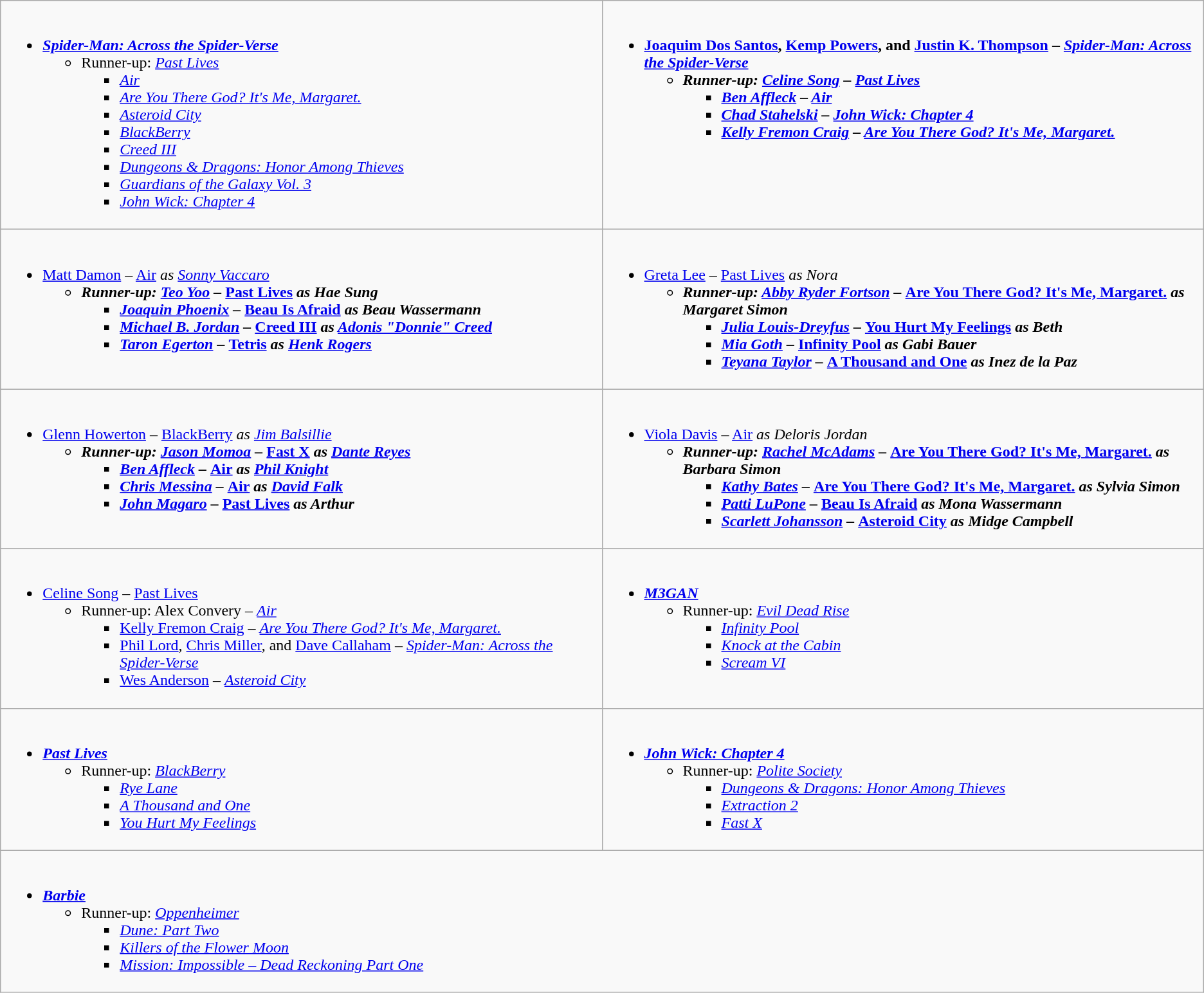<table class="wikitable">
<tr>
<td valign="top" width="50%"><br><ul><li><strong><em><a href='#'>Spider-Man: Across the Spider-Verse</a></em></strong><ul><li>Runner-up: <em><a href='#'>Past Lives</a></em><ul><li><em><a href='#'>Air</a></em></li><li><em><a href='#'>Are You There God? It's Me, Margaret.</a></em></li><li><em><a href='#'>Asteroid City</a></em></li><li><em><a href='#'>BlackBerry</a></em></li><li><em><a href='#'>Creed III</a></em></li><li><em><a href='#'>Dungeons & Dragons: Honor Among Thieves</a></em></li><li><em><a href='#'>Guardians of the Galaxy Vol. 3</a></em></li><li><em><a href='#'>John Wick: Chapter 4</a></em></li></ul></li></ul></li></ul></td>
<td valign="top" width="50%"><br><ul><li><strong><a href='#'>Joaquim Dos Santos</a>, <a href='#'>Kemp Powers</a>, and <a href='#'>Justin K. Thompson</a> – <em><a href='#'>Spider-Man: Across the Spider-Verse</a><strong><em><ul><li>Runner-up: <a href='#'>Celine Song</a> – </em><a href='#'>Past Lives</a><em><ul><li><a href='#'>Ben Affleck</a> – </em><a href='#'>Air</a><em></li><li><a href='#'>Chad Stahelski</a> – </em><a href='#'>John Wick: Chapter 4</a><em></li><li><a href='#'>Kelly Fremon Craig</a> – </em><a href='#'>Are You There God? It's Me, Margaret.</a><em></li></ul></li></ul></li></ul></td>
</tr>
<tr>
<td valign="top" width="50%"><br><ul><li></strong><a href='#'>Matt Damon</a> – </em><a href='#'>Air</a><em> as <a href='#'>Sonny Vaccaro</a><strong><ul><li>Runner-up: <a href='#'>Teo Yoo</a> – </em><a href='#'>Past Lives</a><em> as Hae Sung<ul><li><a href='#'>Joaquin Phoenix</a> – </em><a href='#'>Beau Is Afraid</a><em> as Beau Wassermann</li><li><a href='#'>Michael B. Jordan</a> – </em><a href='#'>Creed III</a><em> as <a href='#'>Adonis "Donnie" Creed</a></li><li><a href='#'>Taron Egerton</a> – </em><a href='#'>Tetris</a><em> as <a href='#'>Henk Rogers</a></li></ul></li></ul></li></ul></td>
<td valign="top" width="50%"><br><ul><li></strong><a href='#'>Greta Lee</a> – </em><a href='#'>Past Lives</a><em> as Nora<strong><ul><li>Runner-up: <a href='#'>Abby Ryder Fortson</a> – </em><a href='#'>Are You There God? It's Me, Margaret.</a><em> as Margaret Simon<ul><li><a href='#'>Julia Louis-Dreyfus</a> – </em><a href='#'>You Hurt My Feelings</a><em> as Beth</li><li><a href='#'>Mia Goth</a> – </em><a href='#'>Infinity Pool</a><em> as Gabi Bauer</li><li><a href='#'>Teyana Taylor</a> – </em><a href='#'>A Thousand and One</a><em> as Inez de la Paz</li></ul></li></ul></li></ul></td>
</tr>
<tr>
<td valign="top" width="50%"><br><ul><li></strong><a href='#'>Glenn Howerton</a> – </em><a href='#'>BlackBerry</a><em> as <a href='#'>Jim Balsillie</a><strong><ul><li>Runner-up: <a href='#'>Jason Momoa</a> – </em><a href='#'>Fast X</a><em> as <a href='#'>Dante Reyes</a><ul><li><a href='#'>Ben Affleck</a> – </em><a href='#'>Air</a><em> as <a href='#'>Phil Knight</a></li><li><a href='#'>Chris Messina</a> – </em><a href='#'>Air</a><em> as <a href='#'>David Falk</a></li><li><a href='#'>John Magaro</a> – </em><a href='#'>Past Lives</a><em> as Arthur</li></ul></li></ul></li></ul></td>
<td valign="top" width="50%"><br><ul><li></strong><a href='#'>Viola Davis</a> – </em><a href='#'>Air</a><em> as Deloris Jordan<strong><ul><li>Runner-up: <a href='#'>Rachel McAdams</a> – </em><a href='#'>Are You There God? It's Me, Margaret.</a><em> as Barbara Simon<ul><li><a href='#'>Kathy Bates</a> – </em><a href='#'>Are You There God? It's Me, Margaret.</a><em> as Sylvia Simon</li><li><a href='#'>Patti LuPone</a> – </em><a href='#'>Beau Is Afraid</a><em> as Mona Wassermann</li><li><a href='#'>Scarlett Johansson</a> – </em><a href='#'>Asteroid City</a><em> as Midge Campbell</li></ul></li></ul></li></ul></td>
</tr>
<tr>
<td valign="top" width="50%"><br><ul><li></strong><a href='#'>Celine Song</a> – </em><a href='#'>Past Lives</a></em></strong><ul><li>Runner-up: Alex Convery – <em><a href='#'>Air</a></em><ul><li><a href='#'>Kelly Fremon Craig</a> – <em><a href='#'>Are You There God? It's Me, Margaret.</a></em></li><li><a href='#'>Phil Lord</a>, <a href='#'>Chris Miller</a>, and <a href='#'>Dave Callaham</a> – <em><a href='#'>Spider-Man: Across the Spider-Verse</a></em></li><li><a href='#'>Wes Anderson</a> – <em><a href='#'>Asteroid City</a></em></li></ul></li></ul></li></ul></td>
<td valign="top" width="50%"><br><ul><li><strong><em><a href='#'>M3GAN</a></em></strong><ul><li>Runner-up: <em><a href='#'>Evil Dead Rise</a></em><ul><li><em><a href='#'>Infinity Pool</a></em></li><li><em><a href='#'>Knock at the Cabin</a></em></li><li><em><a href='#'>Scream VI</a></em></li></ul></li></ul></li></ul></td>
</tr>
<tr>
<td valign="top" width="50%"><br><ul><li><strong><em><a href='#'>Past Lives</a></em></strong><ul><li>Runner-up: <em><a href='#'>BlackBerry</a></em><ul><li><em><a href='#'>Rye Lane</a></em></li><li><em><a href='#'>A Thousand and One</a></em></li><li><em><a href='#'>You Hurt My Feelings</a></em></li></ul></li></ul></li></ul></td>
<td valign="top" width="50%"><br><ul><li><strong><em><a href='#'>John Wick: Chapter 4</a></em></strong><ul><li>Runner-up: <em><a href='#'>Polite Society</a></em><ul><li><em><a href='#'>Dungeons & Dragons: Honor Among Thieves</a></em></li><li><em><a href='#'>Extraction 2</a></em></li><li><em><a href='#'>Fast X</a></em></li></ul></li></ul></li></ul></td>
</tr>
<tr>
<td colspan="2" valign="top" width="50%"><br><ul><li><strong><em><a href='#'>Barbie</a></em></strong><ul><li>Runner-up: <em><a href='#'>Oppenheimer</a></em><ul><li><em><a href='#'>Dune: Part Two</a></em></li><li><em><a href='#'>Killers of the Flower Moon</a></em></li><li><em><a href='#'>Mission: Impossible – Dead Reckoning Part One</a></em></li></ul></li></ul></li></ul></td>
</tr>
</table>
